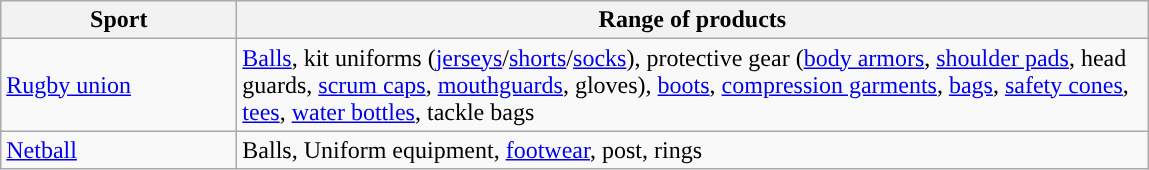<table class="wikitable " style="text-align:left">
<tr>
<th width=150px>Sport</th>
<th width=600px>Range of products</th>
</tr>
<tr>
<td><a href='#'>Rugby union</a></td>
<td><a href='#'>Balls</a>, kit uniforms (<a href='#'>jerseys</a>/<a href='#'>shorts</a>/<a href='#'>socks</a>), protective gear (<a href='#'>body armors</a>, <a href='#'>shoulder pads</a>, head guards, <a href='#'>scrum caps</a>, <a href='#'>mouthguards</a>, gloves), <a href='#'>boots</a>, <a href='#'>compression garments</a>, <a href='#'>bags</a>, <a href='#'>safety cones</a>, <a href='#'>tees</a>, <a href='#'>water bottles</a>, tackle bags</td>
</tr>
<tr>
<td><a href='#'>Netball</a></td>
<td>Balls, Uniform equipment, <a href='#'>footwear</a>, post, rings</td>
</tr>
</table>
